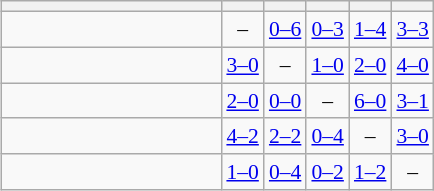<table style="font-size:90%;">
<tr>
<td valign=top><br></td>
<td valign=top><br><table class="wikitable" style="text-align:center;">
<tr>
<th style="width:140px;"></th>
<th></th>
<th></th>
<th></th>
<th></th>
<th></th>
</tr>
<tr>
<td align="right"></td>
<td>–</td>
<td><a href='#'>0–6</a></td>
<td><a href='#'>0–3</a></td>
<td><a href='#'>1–4</a></td>
<td><a href='#'>3–3</a></td>
</tr>
<tr>
<td align="right"></td>
<td><a href='#'>3–0</a></td>
<td>–</td>
<td><a href='#'>1–0</a></td>
<td><a href='#'>2–0</a></td>
<td><a href='#'>4–0</a></td>
</tr>
<tr>
<td align="right"></td>
<td><a href='#'>2–0</a></td>
<td><a href='#'>0–0</a></td>
<td>–</td>
<td><a href='#'>6–0</a></td>
<td><a href='#'>3–1</a></td>
</tr>
<tr>
<td align="right"></td>
<td><a href='#'>4–2</a></td>
<td><a href='#'>2–2</a></td>
<td><a href='#'>0–4</a></td>
<td>–</td>
<td><a href='#'>3–0</a></td>
</tr>
<tr>
<td align="right"></td>
<td><a href='#'>1–0</a></td>
<td><a href='#'>0–4</a></td>
<td><a href='#'>0–2</a></td>
<td><a href='#'>1–2</a></td>
<td>–</td>
</tr>
</table>
</td>
</tr>
</table>
